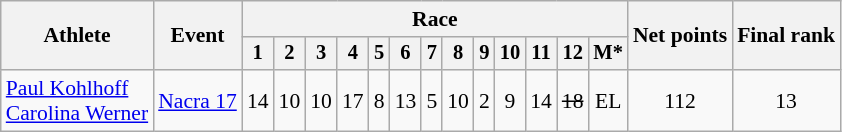<table class="wikitable" style="font-size:90%">
<tr>
<th rowspan="2">Athlete</th>
<th rowspan="2">Event</th>
<th colspan=13>Race</th>
<th rowspan=2>Net points</th>
<th rowspan=2>Final rank</th>
</tr>
<tr style="font-size:95%">
<th>1</th>
<th>2</th>
<th>3</th>
<th>4</th>
<th>5</th>
<th>6</th>
<th>7</th>
<th>8</th>
<th>9</th>
<th>10</th>
<th>11</th>
<th>12</th>
<th>M*</th>
</tr>
<tr align=center>
<td align=left><a href='#'>Paul Kohlhoff</a><br><a href='#'>Carolina Werner</a></td>
<td align=left><a href='#'>Nacra 17</a></td>
<td>14</td>
<td>10</td>
<td>10</td>
<td>17</td>
<td>8</td>
<td>13</td>
<td>5</td>
<td>10</td>
<td>2</td>
<td>9</td>
<td>14</td>
<td><s>18</s></td>
<td>EL</td>
<td>112</td>
<td>13</td>
</tr>
</table>
